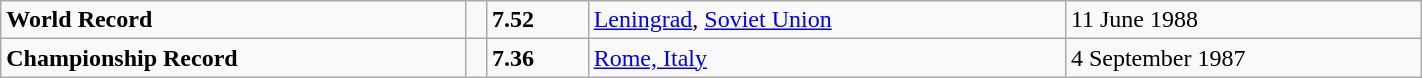<table class="wikitable" width=75%>
<tr>
<td><strong>World Record</strong></td>
<td></td>
<td><strong>7.52</strong></td>
<td><a href='#'>Leningrad</a>, <a href='#'>Soviet Union</a></td>
<td>11 June 1988</td>
</tr>
<tr>
<td><strong>Championship Record</strong></td>
<td></td>
<td><strong>7.36</strong></td>
<td><a href='#'>Rome, Italy</a></td>
<td>4 September 1987</td>
</tr>
</table>
